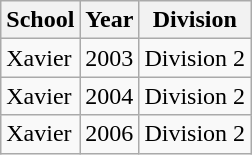<table class="wikitable">
<tr>
<th>School</th>
<th>Year</th>
<th>Division</th>
</tr>
<tr>
<td>Xavier</td>
<td>2003</td>
<td>Division 2</td>
</tr>
<tr>
<td>Xavier</td>
<td>2004</td>
<td>Division 2</td>
</tr>
<tr>
<td>Xavier</td>
<td>2006</td>
<td>Division 2</td>
</tr>
</table>
